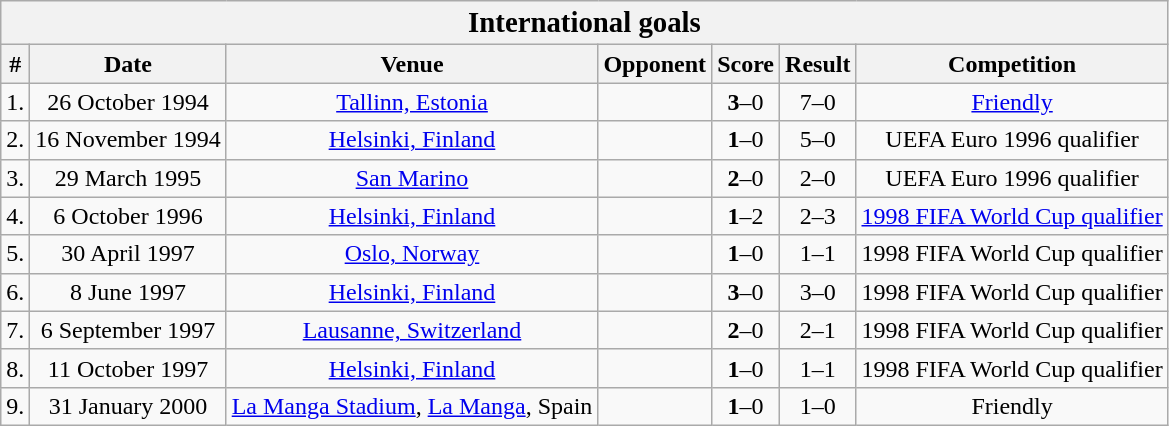<table class="wikitable" style=" text-align:center;">
<tr>
<th colspan=7 width=250><big>International goals</big></th>
</tr>
<tr>
<th>#</th>
<th>Date</th>
<th>Venue</th>
<th>Opponent</th>
<th>Score</th>
<th>Result</th>
<th>Competition</th>
</tr>
<tr>
<td>1.</td>
<td>26 October 1994</td>
<td><a href='#'>Tallinn, Estonia</a></td>
<td></td>
<td><strong>3</strong>–0</td>
<td>7–0</td>
<td><a href='#'>Friendly</a></td>
</tr>
<tr>
<td>2.</td>
<td>16 November 1994</td>
<td><a href='#'>Helsinki, Finland</a></td>
<td></td>
<td><strong>1</strong>–0</td>
<td>5–0</td>
<td>UEFA Euro 1996 qualifier</td>
</tr>
<tr>
<td>3.</td>
<td>29 March 1995</td>
<td><a href='#'>San Marino</a></td>
<td></td>
<td><strong>2</strong>–0</td>
<td>2–0</td>
<td>UEFA Euro 1996 qualifier</td>
</tr>
<tr>
<td>4.</td>
<td>6 October 1996</td>
<td><a href='#'>Helsinki, Finland</a></td>
<td></td>
<td><strong>1</strong>–2</td>
<td>2–3</td>
<td><a href='#'>1998 FIFA World Cup qualifier</a></td>
</tr>
<tr>
<td>5.</td>
<td>30 April 1997</td>
<td><a href='#'>Oslo, Norway</a></td>
<td></td>
<td><strong>1</strong>–0</td>
<td>1–1</td>
<td>1998 FIFA World Cup qualifier</td>
</tr>
<tr>
<td>6.</td>
<td>8 June 1997</td>
<td><a href='#'>Helsinki, Finland</a></td>
<td></td>
<td><strong>3</strong>–0</td>
<td>3–0</td>
<td>1998 FIFA World Cup qualifier</td>
</tr>
<tr>
<td>7.</td>
<td>6 September 1997</td>
<td><a href='#'>Lausanne, Switzerland</a></td>
<td></td>
<td><strong>2</strong>–0</td>
<td>2–1</td>
<td>1998 FIFA World Cup qualifier</td>
</tr>
<tr>
<td>8.</td>
<td>11 October 1997</td>
<td><a href='#'>Helsinki, Finland</a></td>
<td></td>
<td><strong>1</strong>–0</td>
<td>1–1</td>
<td>1998 FIFA World Cup qualifier</td>
</tr>
<tr>
<td>9.</td>
<td>31 January 2000</td>
<td><a href='#'>La Manga Stadium</a>, <a href='#'>La Manga</a>, Spain</td>
<td></td>
<td><strong>1</strong>–0</td>
<td>1–0</td>
<td>Friendly</td>
</tr>
</table>
